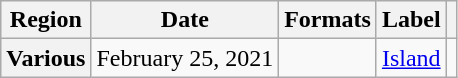<table class="wikitable plainrowheaders">
<tr>
<th scope="col">Region</th>
<th scope="col">Date</th>
<th scope="col">Formats</th>
<th scope="col">Label</th>
<th scope="col"></th>
</tr>
<tr>
<th scope="row">Various</th>
<td>February 25, 2021</td>
<td></td>
<td><a href='#'>Island</a></td>
<td style="text-align:center;"></td>
</tr>
</table>
